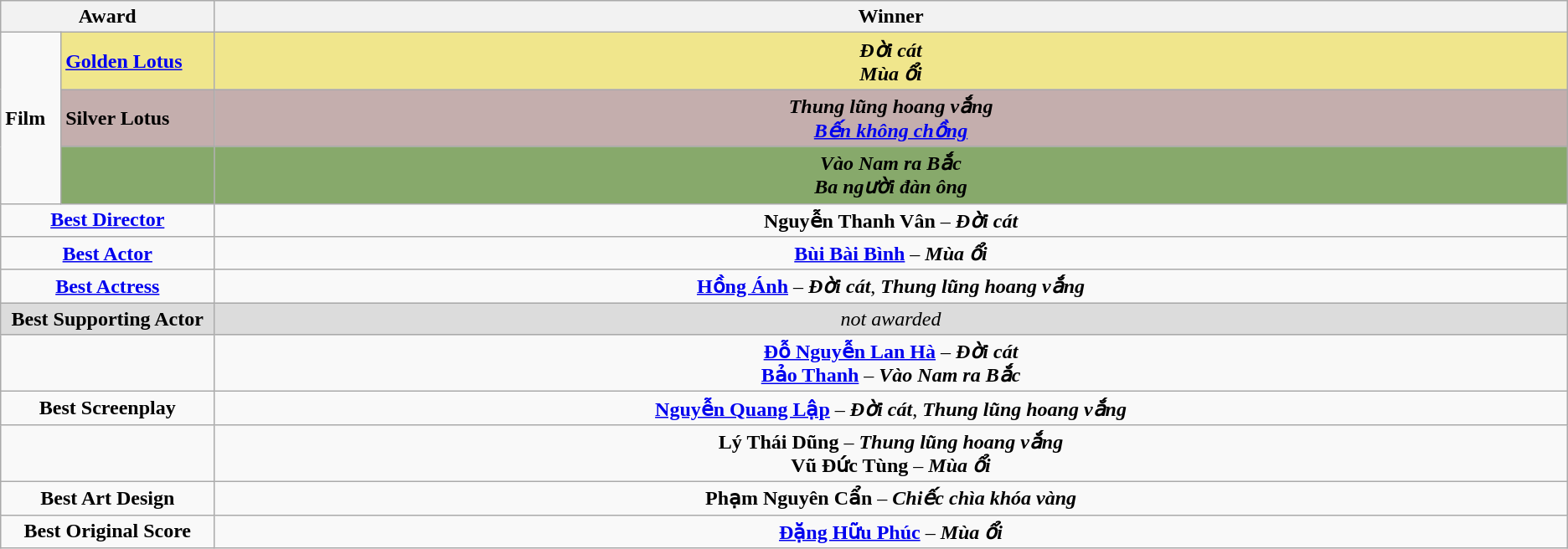<table class=wikitable>
<tr>
<th width="12%" colspan="2">Award</th>
<th width="76%">Winner</th>
</tr>
<tr>
<td rowspan="3"><strong>Film</strong></td>
<td style="background:#F0E68C"><strong><a href='#'>Golden Lotus</a></strong></td>
<td style="background:#F0E68C" align=center><strong><em>Đời cát</em></strong><br><strong><em>Mùa ổi</em></strong></td>
</tr>
<tr>
<td style="background:#C4AEAD"><strong>Silver Lotus</strong></td>
<td style="background:#C4AEAD" align=center><strong><em>Thung lũng hoang vắng</em></strong><br><strong><em><a href='#'>Bến không chồng</a></em></strong></td>
</tr>
<tr>
<td style="background:#87A96B"><strong></strong></td>
<td style="background:#87A96B" align=center><strong><em>Vào Nam ra Bắc</em></strong><br><strong><em>Ba người đàn ông</em></strong></td>
</tr>
<tr>
<td colspan="2" align=center><strong><a href='#'>Best Director</a></strong></td>
<td align=center><strong>Nguyễn Thanh Vân</strong> – <strong><em>Đời cát</em></strong></td>
</tr>
<tr>
<td colspan="2" align=center><strong><a href='#'>Best Actor</a></strong></td>
<td align=center><strong><a href='#'>Bùi Bài Bình</a></strong> – <strong><em>Mùa ổi</em></strong></td>
</tr>
<tr>
<td colspan="2" align=center><strong><a href='#'>Best Actress</a></strong></td>
<td align=center><strong><a href='#'>Hồng Ánh</a></strong> – <strong><em>Đời cát</em></strong>, <strong><em>Thung lũng hoang vắng</em></strong></td>
</tr>
<tr>
<td colspan="2" align=center style="background:#DCDCDC"><strong>Best Supporting Actor</strong></td>
<td align=center style="background:#DCDCDC"><em>not awarded</em></td>
</tr>
<tr>
<td colspan="2" align=center><strong></strong></td>
<td align=center><strong><a href='#'>Đỗ Nguyễn Lan Hà</a></strong> – <strong><em>Đời cát</em></strong><br><strong><a href='#'>Bảo Thanh</a></strong> – <strong><em>Vào Nam ra Bắc</em></strong></td>
</tr>
<tr>
<td colspan="2" align=center><strong>Best Screenplay</strong></td>
<td align=center><strong><a href='#'>Nguyễn Quang Lập</a></strong> – <strong><em>Đời cát</em></strong>, <strong><em>Thung lũng hoang vắng</em></strong></td>
</tr>
<tr>
<td colspan="2" align=center><strong></strong></td>
<td align=center><strong>Lý Thái Dũng</strong> – <strong><em>Thung lũng hoang vắng</em></strong><br><strong>Vũ Đức Tùng</strong> – <strong><em>Mùa ổi</em></strong></td>
</tr>
<tr>
<td colspan="2" align=center><strong>Best Art Design</strong></td>
<td align=center><strong>Phạm Nguyên Cẩn</strong> – <strong><em>Chiếc chìa khóa vàng</em></strong></td>
</tr>
<tr>
<td colspan="2" align=center><strong>Best Original Score</strong></td>
<td align=center><strong><a href='#'>Đặng Hữu Phúc</a></strong> – <strong><em>Mùa ổi</em></strong></td>
</tr>
</table>
